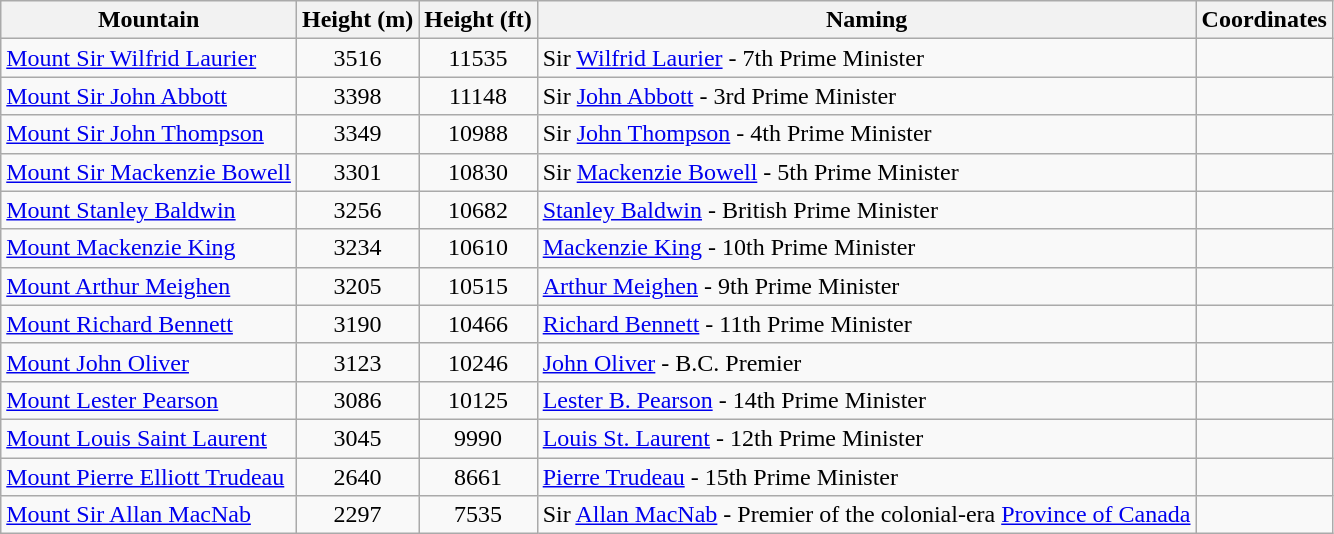<table class="wikitable sortable">
<tr>
<th>Mountain</th>
<th>Height (m)</th>
<th>Height (ft)</th>
<th>Naming</th>
<th>Coordinates</th>
</tr>
<tr ->
<td><a href='#'>Mount Sir Wilfrid Laurier</a></td>
<td align=center>3516</td>
<td align=center>11535</td>
<td>Sir <a href='#'>Wilfrid Laurier</a> - 7th Prime Minister</td>
<td></td>
</tr>
<tr ->
<td><a href='#'>Mount Sir John Abbott</a></td>
<td align=center>3398</td>
<td align=center>11148</td>
<td>Sir <a href='#'>John Abbott</a> - 3rd Prime Minister</td>
<td></td>
</tr>
<tr ->
<td><a href='#'>Mount Sir John Thompson</a></td>
<td align=center>3349</td>
<td align=center>10988</td>
<td>Sir <a href='#'>John Thompson</a> - 4th Prime Minister</td>
<td></td>
</tr>
<tr ->
<td><a href='#'>Mount Sir Mackenzie Bowell</a></td>
<td align=center>3301</td>
<td align=center>10830</td>
<td>Sir <a href='#'>Mackenzie Bowell</a> - 5th Prime Minister</td>
<td></td>
</tr>
<tr ->
<td><a href='#'>Mount Stanley Baldwin</a></td>
<td align=center>3256</td>
<td align=center>10682</td>
<td><a href='#'>Stanley Baldwin</a> - British Prime Minister</td>
<td></td>
</tr>
<tr ->
<td><a href='#'>Mount Mackenzie King</a></td>
<td align=center>3234</td>
<td align=center>10610</td>
<td><a href='#'>Mackenzie King</a> - 10th Prime Minister</td>
<td></td>
</tr>
<tr ->
<td><a href='#'>Mount Arthur Meighen</a></td>
<td align=center>3205</td>
<td align=center>10515</td>
<td><a href='#'>Arthur Meighen</a> - 9th Prime Minister</td>
<td></td>
</tr>
<tr ->
<td><a href='#'>Mount Richard Bennett</a></td>
<td align=center>3190</td>
<td align=center>10466</td>
<td><a href='#'>Richard Bennett</a> - 11th Prime Minister</td>
<td></td>
</tr>
<tr ->
<td><a href='#'>Mount John Oliver</a></td>
<td align=center>3123</td>
<td align=center>10246</td>
<td><a href='#'>John Oliver</a> - B.C. Premier</td>
<td></td>
</tr>
<tr ->
<td><a href='#'>Mount Lester Pearson</a></td>
<td align=center>3086</td>
<td align=center>10125</td>
<td><a href='#'>Lester B. Pearson</a> - 14th Prime Minister</td>
<td></td>
</tr>
<tr ->
<td><a href='#'>Mount Louis Saint Laurent</a></td>
<td align=center>3045</td>
<td align=center>9990</td>
<td><a href='#'>Louis St. Laurent</a> - 12th Prime Minister</td>
<td></td>
</tr>
<tr ->
<td><a href='#'>Mount Pierre Elliott Trudeau</a></td>
<td align=center>2640</td>
<td align=center>8661</td>
<td><a href='#'>Pierre Trudeau</a> - 15th Prime Minister</td>
<td></td>
</tr>
<tr ->
<td><a href='#'>Mount Sir Allan MacNab</a></td>
<td align=center>2297</td>
<td align=center>7535</td>
<td>Sir <a href='#'>Allan MacNab</a> - Premier of the colonial-era <a href='#'>Province of Canada</a></td>
<td></td>
</tr>
</table>
